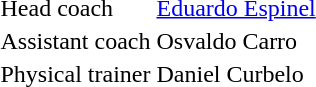<table>
<tr>
<td>Head coach</td>
<td><a href='#'>Eduardo Espinel</a></td>
</tr>
<tr>
<td>Assistant coach</td>
<td>Osvaldo Carro</td>
</tr>
<tr>
<td>Physical trainer</td>
<td>Daniel Curbelo</td>
</tr>
</table>
